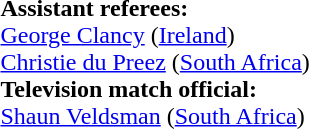<table width=100% style="font-size: 100%">
<tr>
<td><br><strong>Assistant referees:</strong>
<br><a href='#'>George Clancy</a> (<a href='#'>Ireland</a>)
<br><a href='#'>Christie du Preez</a> (<a href='#'>South Africa</a>)
<br><strong>Television match official:</strong>
<br><a href='#'>Shaun Veldsman</a> (<a href='#'>South Africa</a>)</td>
</tr>
</table>
